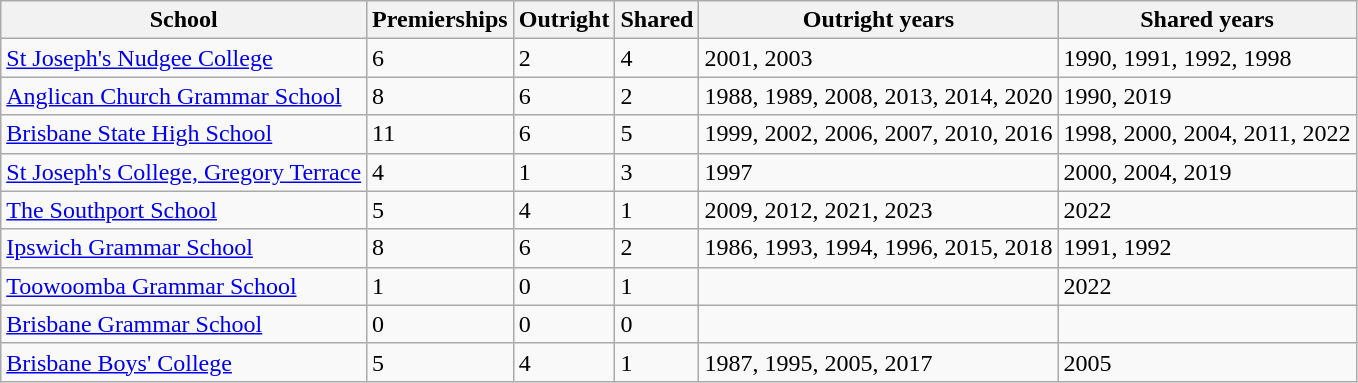<table class="wikitable sortable">
<tr>
<th>School</th>
<th>Premierships</th>
<th>Outright</th>
<th>Shared</th>
<th>Outright years</th>
<th>Shared years</th>
</tr>
<tr>
<td><a href='#'>St Joseph's Nudgee College</a></td>
<td>6</td>
<td>2</td>
<td>4</td>
<td>2001, 2003</td>
<td>1990, 1991, 1992, 1998</td>
</tr>
<tr>
<td><a href='#'>Anglican Church Grammar School</a></td>
<td>8</td>
<td>6</td>
<td>2</td>
<td>1988, 1989, 2008, 2013, 2014, 2020</td>
<td>1990, 2019</td>
</tr>
<tr>
<td><a href='#'>Brisbane State High School</a></td>
<td>11</td>
<td>6</td>
<td>5</td>
<td>1999, 2002, 2006, 2007, 2010, 2016</td>
<td>1998, 2000, 2004, 2011, 2022</td>
</tr>
<tr>
<td><a href='#'>St Joseph's College, Gregory Terrace</a></td>
<td>4</td>
<td>1</td>
<td>3</td>
<td>1997</td>
<td>2000, 2004, 2019</td>
</tr>
<tr>
<td><a href='#'>The Southport School</a></td>
<td>5</td>
<td>4</td>
<td>1</td>
<td>2009, 2012, 2021, 2023</td>
<td>2022</td>
</tr>
<tr>
<td><a href='#'>Ipswich Grammar School</a></td>
<td>8</td>
<td>6</td>
<td>2</td>
<td>1986, 1993, 1994, 1996, 2015, 2018</td>
<td>1991, 1992</td>
</tr>
<tr>
<td><a href='#'>Toowoomba Grammar School</a></td>
<td>1</td>
<td>0</td>
<td>1</td>
<td></td>
<td>2022</td>
</tr>
<tr>
<td><a href='#'>Brisbane Grammar School</a></td>
<td>0</td>
<td>0</td>
<td>0</td>
<td></td>
<td></td>
</tr>
<tr>
<td><a href='#'>Brisbane Boys' College</a></td>
<td>5</td>
<td>4</td>
<td>1</td>
<td>1987, 1995, 2005, 2017</td>
<td>2005</td>
</tr>
</table>
